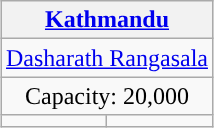<table class="wikitable" style="text-align:center; margin: 1em auto;">
<tr>
<th colspan=2><a href='#'>Kathmandu</a></th>
</tr>
<tr>
<td colspan=2 style="text-align:center;"><a href='#'>Dasharath Rangasala</a></td>
</tr>
<tr>
<td colspan=2 style="text-align:center;">Capacity: 20,000</td>
</tr>
<tr>
<td></td>
<td></td>
</tr>
</table>
